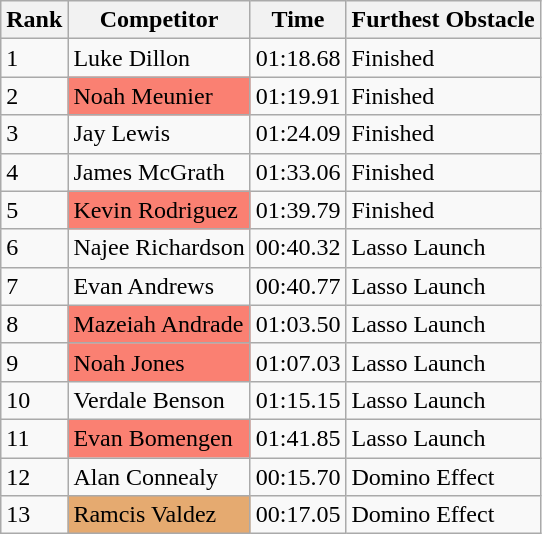<table class="wikitable sortable mw-collapsible">
<tr>
<th width="5">Rank</th>
<th>Competitor</th>
<th>Time</th>
<th>Furthest Obstacle</th>
</tr>
<tr>
<td>1</td>
<td>Luke Dillon</td>
<td>01:18.68</td>
<td>Finished</td>
</tr>
<tr>
<td>2</td>
<td style="background-color:#FA8072">Noah Meunier</td>
<td>01:19.91</td>
<td>Finished</td>
</tr>
<tr>
<td>3</td>
<td>Jay Lewis</td>
<td>01:24.09</td>
<td>Finished</td>
</tr>
<tr>
<td>4</td>
<td>James McGrath</td>
<td>01:33.06</td>
<td>Finished</td>
</tr>
<tr>
<td>5</td>
<td style="background-color:#FA8072">Kevin Rodriguez</td>
<td>01:39.79</td>
<td>Finished</td>
</tr>
<tr>
<td>6</td>
<td>Najee Richardson</td>
<td>00:40.32</td>
<td>Lasso Launch</td>
</tr>
<tr>
<td>7</td>
<td>Evan Andrews</td>
<td>00:40.77</td>
<td>Lasso Launch</td>
</tr>
<tr>
<td>8</td>
<td style="background-color:#FA8072">Mazeiah Andrade</td>
<td>01:03.50</td>
<td>Lasso Launch</td>
</tr>
<tr>
<td>9</td>
<td style="background-color:#FA8072">Noah Jones</td>
<td>01:07.03</td>
<td>Lasso Launch</td>
</tr>
<tr>
<td>10</td>
<td>Verdale Benson</td>
<td>01:15.15</td>
<td>Lasso Launch</td>
</tr>
<tr>
<td>11</td>
<td style="background-color:#FA8072">Evan Bomengen</td>
<td>01:41.85</td>
<td>Lasso Launch</td>
</tr>
<tr>
<td>12</td>
<td>Alan Connealy</td>
<td>00:15.70</td>
<td>Domino Effect</td>
</tr>
<tr>
<td>13</td>
<td style="background-color:#E5AA70">Ramcis Valdez</td>
<td>00:17.05</td>
<td>Domino Effect</td>
</tr>
</table>
